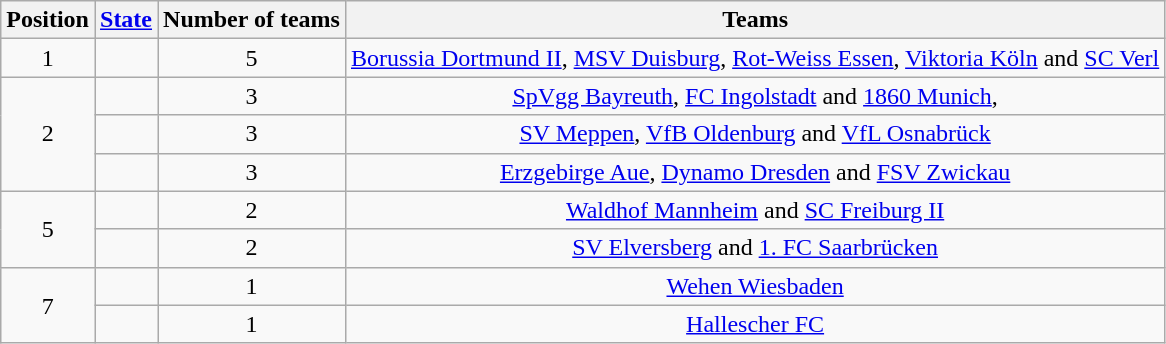<table class="wikitable">
<tr>
<th>Position</th>
<th><a href='#'>State</a></th>
<th>Number of teams</th>
<th>Teams</th>
</tr>
<tr>
<td align=center rowspan=1>1</td>
<td></td>
<td align=center>5</td>
<td align=center><a href='#'>Borussia Dortmund II</a>, <a href='#'>MSV Duisburg</a>, <a href='#'>Rot-Weiss Essen</a>, <a href='#'>Viktoria Köln</a> and <a href='#'>SC Verl</a></td>
</tr>
<tr>
<td align=center rowspan=3>2</td>
<td></td>
<td align=center>3</td>
<td align=center><a href='#'>SpVgg Bayreuth</a>, <a href='#'>FC Ingolstadt</a> and <a href='#'>1860 Munich</a>,</td>
</tr>
<tr>
<td></td>
<td align=center>3</td>
<td align=center><a href='#'>SV Meppen</a>, <a href='#'>VfB Oldenburg</a> and <a href='#'>VfL Osnabrück</a></td>
</tr>
<tr>
<td></td>
<td align=center>3</td>
<td align=center><a href='#'>Erzgebirge Aue</a>, <a href='#'>Dynamo Dresden</a> and <a href='#'>FSV Zwickau</a></td>
</tr>
<tr>
<td align=center rowspan=2>5</td>
<td></td>
<td align=center>2</td>
<td align=center><a href='#'>Waldhof Mannheim</a> and <a href='#'>SC Freiburg II</a></td>
</tr>
<tr>
<td></td>
<td align=center>2</td>
<td align=center><a href='#'>SV Elversberg</a> and <a href='#'>1. FC Saarbrücken</a></td>
</tr>
<tr>
<td align=center rowspan=2>7</td>
<td></td>
<td align=center>1</td>
<td align=center><a href='#'>Wehen Wiesbaden</a></td>
</tr>
<tr>
<td></td>
<td align=center>1</td>
<td align=center><a href='#'>Hallescher FC</a></td>
</tr>
</table>
